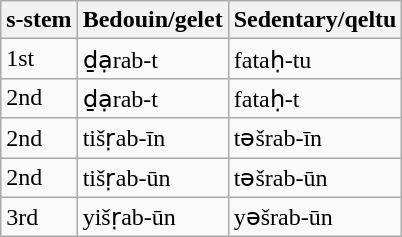<table class="wikitable">
<tr>
<th>s-stem</th>
<th>Bedouin/gelet</th>
<th>Sedentary/qeltu</th>
</tr>
<tr>
<td>1st </td>
<td>ḏạrab-t</td>
<td>fataḥ-tu</td>
</tr>
<tr>
<td>2nd  </td>
<td>ḏạrab-t</td>
<td>fataḥ-t</td>
</tr>
<tr>
<td>2nd  </td>
<td>tišṛab-īn</td>
<td>tǝšrab-īn</td>
</tr>
<tr>
<td>2nd </td>
<td>tišṛab-ūn</td>
<td>tǝšrab-ūn</td>
</tr>
<tr>
<td>3rd </td>
<td>yišṛab-ūn</td>
<td>yǝšrab-ūn</td>
</tr>
</table>
